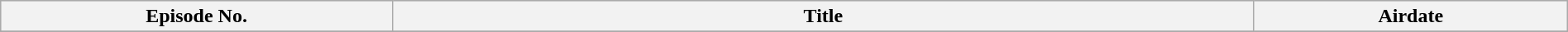<table class="wikitable plainrowheaders" width="100%">
<tr bgcolor=#CCCCCC>
<th width="25%">Episode No.</th>
<th width="55%">Title</th>
<th width="55%">Airdate</th>
</tr>
<tr>
</tr>
</table>
